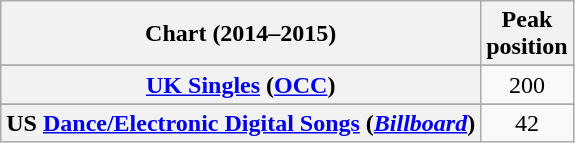<table class="wikitable sortable plainrowheaders" style="text-align:center">
<tr>
<th scope="col">Chart (2014–2015)</th>
<th scope="col">Peak<br>position</th>
</tr>
<tr>
</tr>
<tr>
<th scope="row"><a href='#'>UK Singles</a> (<a href='#'>OCC</a>)</th>
<td>200</td>
</tr>
<tr>
</tr>
<tr>
<th scope="row">US <a href='#'>Dance/Electronic Digital Songs</a> (<em><a href='#'>Billboard</a></em>)</th>
<td>42</td>
</tr>
</table>
